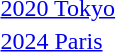<table>
<tr valign="top">
<td><a href='#'>2020 Tokyo</a><br></td>
<td></td>
<td></td>
<td></td>
</tr>
<tr valign="top">
<td><a href='#'>2024 Paris</a><br></td>
<td></td>
<td></td>
<td></td>
</tr>
</table>
